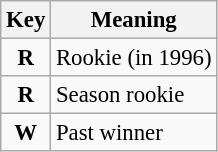<table class="wikitable" style="font-size: 95%">
<tr>
<th>Key</th>
<th>Meaning</th>
</tr>
<tr>
<td align="center"><strong><span>R</span></strong></td>
<td>Rookie (in 1996)</td>
</tr>
<tr>
<td align="center"><strong><span>R</span></strong></td>
<td>Season rookie</td>
</tr>
<tr>
<td align="center"><strong><span>W</span></strong></td>
<td>Past winner</td>
</tr>
</table>
